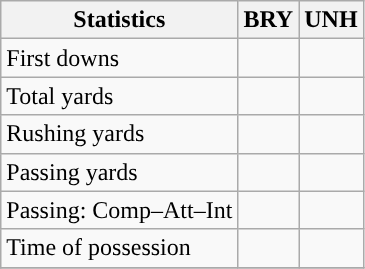<table class="wikitable" style="float: left;">
<tr>
<th>Statistics</th>
<th>BRY</th>
<th>UNH</th>
</tr>
<tr>
<td>First downs</td>
<td></td>
<td></td>
</tr>
<tr>
<td>Total yards</td>
<td></td>
<td></td>
</tr>
<tr>
<td>Rushing yards</td>
<td></td>
<td></td>
</tr>
<tr>
<td>Passing yards</td>
<td></td>
<td></td>
</tr>
<tr>
<td>Passing: Comp–Att–Int</td>
<td></td>
<td></td>
</tr>
<tr>
<td>Time of possession</td>
<td></td>
<td></td>
</tr>
<tr>
</tr>
</table>
